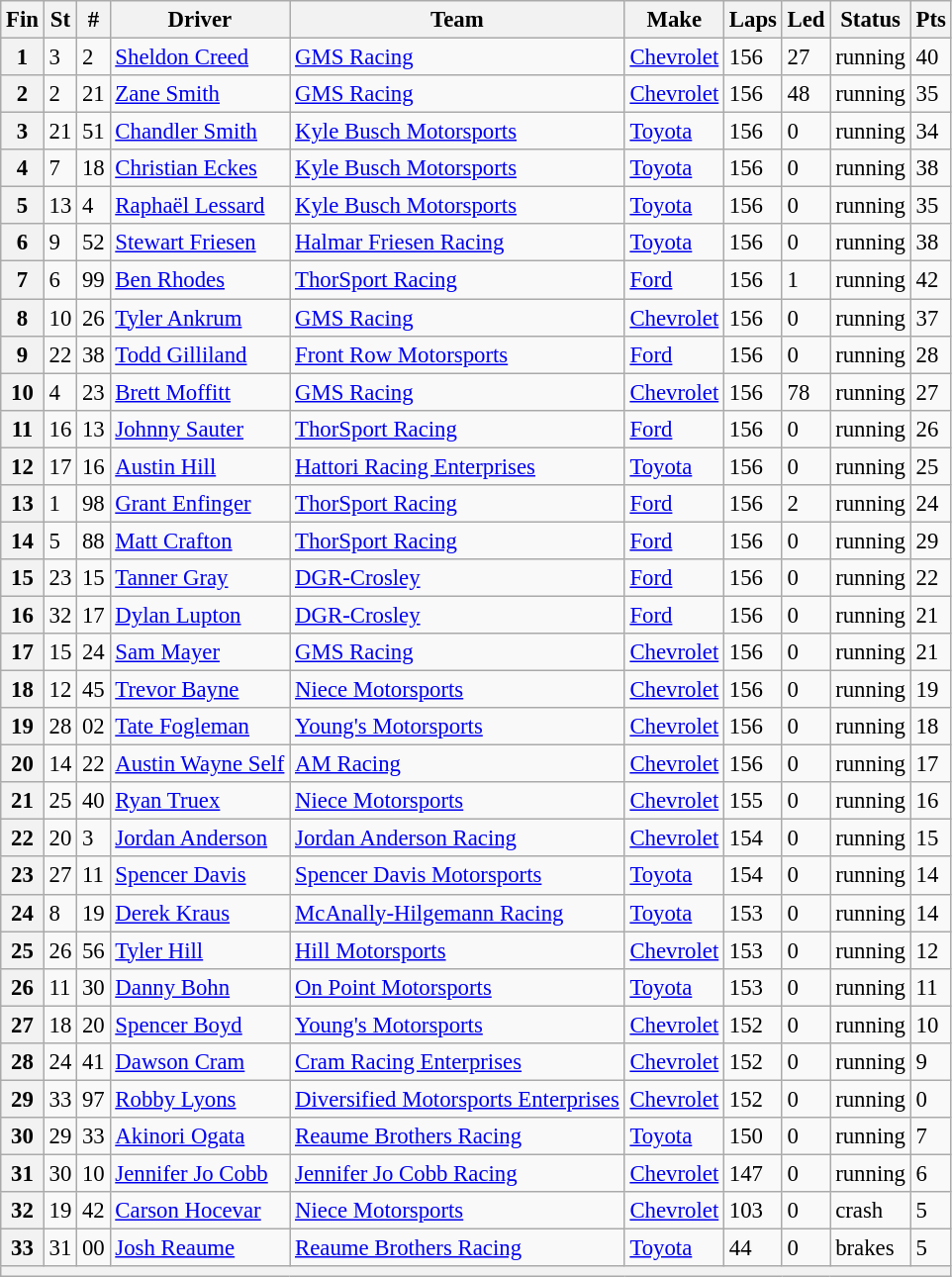<table class="wikitable sortable" style="font-size:95%">
<tr>
<th>Fin</th>
<th>St</th>
<th>#</th>
<th>Driver</th>
<th>Team</th>
<th>Make</th>
<th>Laps</th>
<th>Led</th>
<th>Status</th>
<th>Pts</th>
</tr>
<tr>
<th>1</th>
<td>3</td>
<td>2</td>
<td><a href='#'>Sheldon Creed</a></td>
<td><a href='#'>GMS Racing</a></td>
<td><a href='#'>Chevrolet</a></td>
<td>156</td>
<td>27</td>
<td>running</td>
<td>40</td>
</tr>
<tr>
<th>2</th>
<td>2</td>
<td>21</td>
<td><a href='#'>Zane Smith</a></td>
<td><a href='#'>GMS Racing</a></td>
<td><a href='#'>Chevrolet</a></td>
<td>156</td>
<td>48</td>
<td>running</td>
<td>35</td>
</tr>
<tr>
<th>3</th>
<td>21</td>
<td>51</td>
<td><a href='#'>Chandler Smith</a></td>
<td><a href='#'>Kyle Busch Motorsports</a></td>
<td><a href='#'>Toyota</a></td>
<td>156</td>
<td>0</td>
<td>running</td>
<td>34</td>
</tr>
<tr>
<th>4</th>
<td>7</td>
<td>18</td>
<td><a href='#'>Christian Eckes</a></td>
<td><a href='#'>Kyle Busch Motorsports</a></td>
<td><a href='#'>Toyota</a></td>
<td>156</td>
<td>0</td>
<td>running</td>
<td>38</td>
</tr>
<tr>
<th>5</th>
<td>13</td>
<td>4</td>
<td><a href='#'>Raphaël Lessard</a></td>
<td><a href='#'>Kyle Busch Motorsports</a></td>
<td><a href='#'>Toyota</a></td>
<td>156</td>
<td>0</td>
<td>running</td>
<td>35</td>
</tr>
<tr>
<th>6</th>
<td>9</td>
<td>52</td>
<td><a href='#'>Stewart Friesen</a></td>
<td><a href='#'>Halmar Friesen Racing</a></td>
<td><a href='#'>Toyota</a></td>
<td>156</td>
<td>0</td>
<td>running</td>
<td>38</td>
</tr>
<tr>
<th>7</th>
<td>6</td>
<td>99</td>
<td><a href='#'>Ben Rhodes</a></td>
<td><a href='#'>ThorSport Racing</a></td>
<td><a href='#'>Ford</a></td>
<td>156</td>
<td>1</td>
<td>running</td>
<td>42</td>
</tr>
<tr>
<th>8</th>
<td>10</td>
<td>26</td>
<td><a href='#'>Tyler Ankrum</a></td>
<td><a href='#'>GMS Racing</a></td>
<td><a href='#'>Chevrolet</a></td>
<td>156</td>
<td>0</td>
<td>running</td>
<td>37</td>
</tr>
<tr>
<th>9</th>
<td>22</td>
<td>38</td>
<td><a href='#'>Todd Gilliland</a></td>
<td><a href='#'>Front Row Motorsports</a></td>
<td><a href='#'>Ford</a></td>
<td>156</td>
<td>0</td>
<td>running</td>
<td>28</td>
</tr>
<tr>
<th>10</th>
<td>4</td>
<td>23</td>
<td><a href='#'>Brett Moffitt</a></td>
<td><a href='#'>GMS Racing</a></td>
<td><a href='#'>Chevrolet</a></td>
<td>156</td>
<td>78</td>
<td>running</td>
<td>27</td>
</tr>
<tr>
<th>11</th>
<td>16</td>
<td>13</td>
<td><a href='#'>Johnny Sauter</a></td>
<td><a href='#'>ThorSport Racing</a></td>
<td><a href='#'>Ford</a></td>
<td>156</td>
<td>0</td>
<td>running</td>
<td>26</td>
</tr>
<tr>
<th>12</th>
<td>17</td>
<td>16</td>
<td><a href='#'>Austin Hill</a></td>
<td><a href='#'>Hattori Racing Enterprises</a></td>
<td><a href='#'>Toyota</a></td>
<td>156</td>
<td>0</td>
<td>running</td>
<td>25</td>
</tr>
<tr>
<th>13</th>
<td>1</td>
<td>98</td>
<td><a href='#'>Grant Enfinger</a></td>
<td><a href='#'>ThorSport Racing</a></td>
<td><a href='#'>Ford</a></td>
<td>156</td>
<td>2</td>
<td>running</td>
<td>24</td>
</tr>
<tr>
<th>14</th>
<td>5</td>
<td>88</td>
<td><a href='#'>Matt Crafton</a></td>
<td><a href='#'>ThorSport Racing</a></td>
<td><a href='#'>Ford</a></td>
<td>156</td>
<td>0</td>
<td>running</td>
<td>29</td>
</tr>
<tr>
<th>15</th>
<td>23</td>
<td>15</td>
<td><a href='#'>Tanner Gray</a></td>
<td><a href='#'>DGR-Crosley</a></td>
<td><a href='#'>Ford</a></td>
<td>156</td>
<td>0</td>
<td>running</td>
<td>22</td>
</tr>
<tr>
<th>16</th>
<td>32</td>
<td>17</td>
<td><a href='#'>Dylan Lupton</a></td>
<td><a href='#'>DGR-Crosley</a></td>
<td><a href='#'>Ford</a></td>
<td>156</td>
<td>0</td>
<td>running</td>
<td>21</td>
</tr>
<tr>
<th>17</th>
<td>15</td>
<td>24</td>
<td><a href='#'>Sam Mayer</a></td>
<td><a href='#'>GMS Racing</a></td>
<td><a href='#'>Chevrolet</a></td>
<td>156</td>
<td>0</td>
<td>running</td>
<td>21</td>
</tr>
<tr>
<th>18</th>
<td>12</td>
<td>45</td>
<td><a href='#'>Trevor Bayne</a></td>
<td><a href='#'>Niece Motorsports</a></td>
<td><a href='#'>Chevrolet</a></td>
<td>156</td>
<td>0</td>
<td>running</td>
<td>19</td>
</tr>
<tr>
<th>19</th>
<td>28</td>
<td>02</td>
<td><a href='#'>Tate Fogleman</a></td>
<td><a href='#'>Young's Motorsports</a></td>
<td><a href='#'>Chevrolet</a></td>
<td>156</td>
<td>0</td>
<td>running</td>
<td>18</td>
</tr>
<tr>
<th>20</th>
<td>14</td>
<td>22</td>
<td><a href='#'>Austin Wayne Self</a></td>
<td><a href='#'>AM Racing</a></td>
<td><a href='#'>Chevrolet</a></td>
<td>156</td>
<td>0</td>
<td>running</td>
<td>17</td>
</tr>
<tr>
<th>21</th>
<td>25</td>
<td>40</td>
<td><a href='#'>Ryan Truex</a></td>
<td><a href='#'>Niece Motorsports</a></td>
<td><a href='#'>Chevrolet</a></td>
<td>155</td>
<td>0</td>
<td>running</td>
<td>16</td>
</tr>
<tr>
<th>22</th>
<td>20</td>
<td>3</td>
<td><a href='#'>Jordan Anderson</a></td>
<td><a href='#'>Jordan Anderson Racing</a></td>
<td><a href='#'>Chevrolet</a></td>
<td>154</td>
<td>0</td>
<td>running</td>
<td>15</td>
</tr>
<tr>
<th>23</th>
<td>27</td>
<td>11</td>
<td><a href='#'>Spencer Davis</a></td>
<td><a href='#'>Spencer Davis Motorsports</a></td>
<td><a href='#'>Toyota</a></td>
<td>154</td>
<td>0</td>
<td>running</td>
<td>14</td>
</tr>
<tr>
<th>24</th>
<td>8</td>
<td>19</td>
<td><a href='#'>Derek Kraus</a></td>
<td><a href='#'>McAnally-Hilgemann Racing</a></td>
<td><a href='#'>Toyota</a></td>
<td>153</td>
<td>0</td>
<td>running</td>
<td>14</td>
</tr>
<tr>
<th>25</th>
<td>26</td>
<td>56</td>
<td><a href='#'>Tyler Hill</a></td>
<td><a href='#'>Hill Motorsports</a></td>
<td><a href='#'>Chevrolet</a></td>
<td>153</td>
<td>0</td>
<td>running</td>
<td>12</td>
</tr>
<tr>
<th>26</th>
<td>11</td>
<td>30</td>
<td><a href='#'>Danny Bohn</a></td>
<td><a href='#'>On Point Motorsports</a></td>
<td><a href='#'>Toyota</a></td>
<td>153</td>
<td>0</td>
<td>running</td>
<td>11</td>
</tr>
<tr>
<th>27</th>
<td>18</td>
<td>20</td>
<td><a href='#'>Spencer Boyd</a></td>
<td><a href='#'>Young's Motorsports</a></td>
<td><a href='#'>Chevrolet</a></td>
<td>152</td>
<td>0</td>
<td>running</td>
<td>10</td>
</tr>
<tr>
<th>28</th>
<td>24</td>
<td>41</td>
<td><a href='#'>Dawson Cram</a></td>
<td><a href='#'>Cram Racing Enterprises</a></td>
<td><a href='#'>Chevrolet</a></td>
<td>152</td>
<td>0</td>
<td>running</td>
<td>9</td>
</tr>
<tr>
<th>29</th>
<td>33</td>
<td>97</td>
<td><a href='#'>Robby Lyons</a></td>
<td><a href='#'>Diversified Motorsports Enterprises</a></td>
<td><a href='#'>Chevrolet</a></td>
<td>152</td>
<td>0</td>
<td>running</td>
<td>0</td>
</tr>
<tr>
<th>30</th>
<td>29</td>
<td>33</td>
<td><a href='#'>Akinori Ogata</a></td>
<td><a href='#'>Reaume Brothers Racing</a></td>
<td><a href='#'>Toyota</a></td>
<td>150</td>
<td>0</td>
<td>running</td>
<td>7</td>
</tr>
<tr>
<th>31</th>
<td>30</td>
<td>10</td>
<td><a href='#'>Jennifer Jo Cobb</a></td>
<td><a href='#'>Jennifer Jo Cobb Racing</a></td>
<td><a href='#'>Chevrolet</a></td>
<td>147</td>
<td>0</td>
<td>running</td>
<td>6</td>
</tr>
<tr>
<th>32</th>
<td>19</td>
<td>42</td>
<td><a href='#'>Carson Hocevar</a></td>
<td><a href='#'>Niece Motorsports</a></td>
<td><a href='#'>Chevrolet</a></td>
<td>103</td>
<td>0</td>
<td>crash</td>
<td>5</td>
</tr>
<tr>
<th>33</th>
<td>31</td>
<td>00</td>
<td><a href='#'>Josh Reaume</a></td>
<td><a href='#'>Reaume Brothers Racing</a></td>
<td><a href='#'>Toyota</a></td>
<td>44</td>
<td>0</td>
<td>brakes</td>
<td>5</td>
</tr>
<tr>
<th colspan="10"></th>
</tr>
</table>
